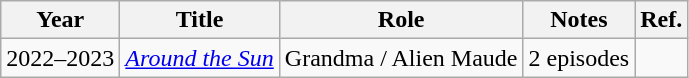<table class="wikitable sortable">
<tr>
<th>Year</th>
<th>Title</th>
<th>Role</th>
<th class="unsortable">Notes</th>
<th class="unsortable">Ref.</th>
</tr>
<tr>
<td>2022–2023</td>
<td><em><a href='#'>Around the Sun</a> </em></td>
<td>Grandma / Alien Maude</td>
<td>2 episodes</td>
<td></td>
</tr>
</table>
